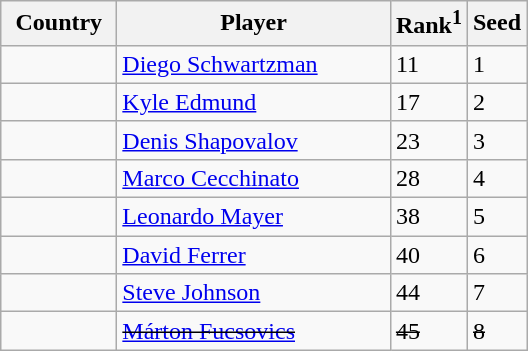<table class="wikitable" border="1">
<tr>
<th width="70">Country</th>
<th width="175">Player</th>
<th>Rank<sup>1</sup></th>
<th>Seed</th>
</tr>
<tr>
<td></td>
<td><a href='#'>Diego Schwartzman</a></td>
<td>11</td>
<td>1</td>
</tr>
<tr>
<td></td>
<td><a href='#'>Kyle Edmund</a></td>
<td>17</td>
<td>2</td>
</tr>
<tr>
<td></td>
<td><a href='#'>Denis Shapovalov</a></td>
<td>23</td>
<td>3</td>
</tr>
<tr>
<td></td>
<td><a href='#'>Marco Cecchinato</a></td>
<td>28</td>
<td>4</td>
</tr>
<tr>
<td></td>
<td><a href='#'>Leonardo Mayer</a></td>
<td>38</td>
<td>5</td>
</tr>
<tr>
<td></td>
<td><a href='#'>David Ferrer</a></td>
<td>40</td>
<td>6</td>
</tr>
<tr>
<td></td>
<td><a href='#'>Steve Johnson</a></td>
<td>44</td>
<td>7</td>
</tr>
<tr>
<td><s></s></td>
<td><s><a href='#'>Márton Fucsovics</a></s></td>
<td><s>45</s></td>
<td><s>8</s></td>
</tr>
</table>
